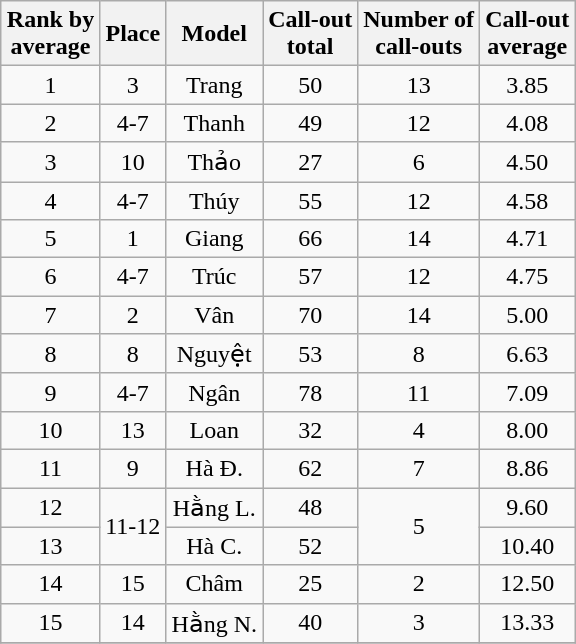<table class="wikitable sortable" style="margin:auto; text-align:center; white-space:nowrap">
<tr>
<th>Rank by<br>average</th>
<th>Place</th>
<th>Model</th>
<th>Call-out<br>total</th>
<th>Number of<br>call-outs</th>
<th>Call-out<br>average</th>
</tr>
<tr>
<td>1</td>
<td>3</td>
<td>Trang</td>
<td>50</td>
<td>13</td>
<td>3.85</td>
</tr>
<tr>
<td>2</td>
<td>4-7</td>
<td>Thanh</td>
<td>49</td>
<td>12</td>
<td>4.08</td>
</tr>
<tr>
<td>3</td>
<td>10</td>
<td>Thảo</td>
<td>27</td>
<td>6</td>
<td>4.50</td>
</tr>
<tr>
<td>4</td>
<td>4-7</td>
<td>Thúy</td>
<td>55</td>
<td>12</td>
<td>4.58</td>
</tr>
<tr>
<td>5</td>
<td>1</td>
<td>Giang</td>
<td>66</td>
<td>14</td>
<td>4.71</td>
</tr>
<tr>
<td>6</td>
<td>4-7</td>
<td>Trúc</td>
<td>57</td>
<td>12</td>
<td>4.75</td>
</tr>
<tr>
<td>7</td>
<td>2</td>
<td>Vân</td>
<td>70</td>
<td>14</td>
<td>5.00</td>
</tr>
<tr>
<td>8</td>
<td>8</td>
<td>Nguyệt</td>
<td>53</td>
<td>8</td>
<td>6.63</td>
</tr>
<tr>
<td>9</td>
<td>4-7</td>
<td>Ngân</td>
<td>78</td>
<td>11</td>
<td>7.09</td>
</tr>
<tr>
<td>10</td>
<td>13</td>
<td>Loan</td>
<td>32</td>
<td>4</td>
<td>8.00</td>
</tr>
<tr>
<td>11</td>
<td>9</td>
<td>Hà Đ.</td>
<td>62</td>
<td>7</td>
<td>8.86</td>
</tr>
<tr>
<td>12</td>
<td rowspan=2>11-12</td>
<td>Hằng L.</td>
<td>48</td>
<td rowspan=2>5</td>
<td>9.60</td>
</tr>
<tr>
<td>13</td>
<td>Hà C.</td>
<td>52</td>
<td>10.40</td>
</tr>
<tr>
<td>14</td>
<td>15</td>
<td>Châm</td>
<td>25</td>
<td>2</td>
<td>12.50</td>
</tr>
<tr>
<td>15</td>
<td>14</td>
<td>Hằng N.</td>
<td>40</td>
<td>3</td>
<td>13.33</td>
</tr>
<tr>
</tr>
</table>
